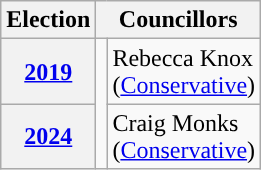<table class="wikitable">
<tr>
<th>Election</th>
<th colspan="2">Councillors</th>
</tr>
<tr>
<th><a href='#'>2019</a></th>
<td rowspan="5" style="background-color: "></td>
<td>Rebecca Knox<br>(<a href='#'>Conservative</a>)</td>
</tr>
<tr>
<th><a href='#'>2024</a></th>
<td>Craig Monks<br>(<a href='#'>Conservative</a>)</td>
</tr>
</table>
